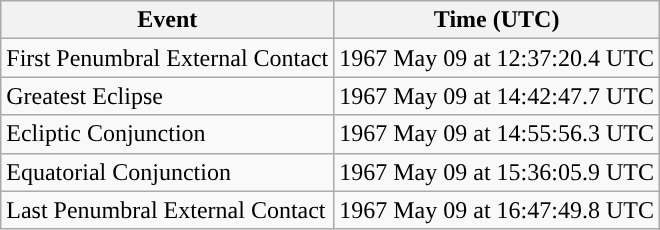<table class="wikitable">
<tr>
<th>Event</th>
<th>Time (UTC)</th>
</tr>
<tr>
<td>First Penumbral External Contact</td>
<td>1967 May 09 at 12:37:20.4 UTC</td>
</tr>
<tr>
<td>Greatest Eclipse</td>
<td>1967 May 09 at 14:42:47.7 UTC</td>
</tr>
<tr>
<td>Ecliptic Conjunction</td>
<td>1967 May 09 at 14:55:56.3 UTC</td>
</tr>
<tr>
<td>Equatorial Conjunction</td>
<td>1967 May 09 at 15:36:05.9 UTC</td>
</tr>
<tr>
<td>Last Penumbral External Contact</td>
<td>1967 May 09 at 16:47:49.8 UTC</td>
</tr>
</table>
